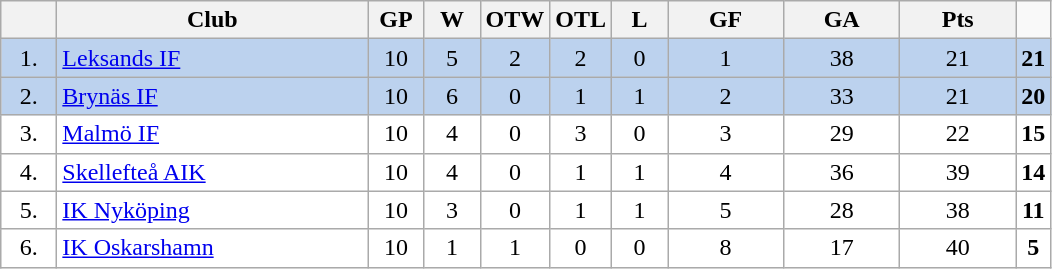<table class="wikitable">
<tr>
<th width="30"></th>
<th width="200">Club</th>
<th width="30">GP</th>
<th width="30">W</th>
<th width="30">OTW</th>
<th width="30">OTL</th>
<th width="30">L</th>
<th width="70">GF</th>
<th width="70">GA</th>
<th width="70">Pts</th>
</tr>
<tr bgcolor="#BCD2EE" align="center">
<td>1.</td>
<td align="left"><a href='#'>Leksands IF</a></td>
<td>10</td>
<td>5</td>
<td>2</td>
<td>2</td>
<td>0</td>
<td>1</td>
<td>38</td>
<td>21</td>
<td><strong>21</strong></td>
</tr>
<tr bgcolor="#BCD2EE" align="center">
<td>2.</td>
<td align="left"><a href='#'>Brynäs IF</a></td>
<td>10</td>
<td>6</td>
<td>0</td>
<td>1</td>
<td>1</td>
<td>2</td>
<td>33</td>
<td>21</td>
<td><strong>20</strong></td>
</tr>
<tr bgcolor="#FFFFFF" align="center">
<td>3.</td>
<td align="left"><a href='#'>Malmö IF</a></td>
<td>10</td>
<td>4</td>
<td>0</td>
<td>3</td>
<td>0</td>
<td>3</td>
<td>29</td>
<td>22</td>
<td><strong>15</strong></td>
</tr>
<tr bgcolor="#FFFFFF" align="center">
<td>4.</td>
<td align="left"><a href='#'>Skellefteå AIK</a></td>
<td>10</td>
<td>4</td>
<td>0</td>
<td>1</td>
<td>1</td>
<td>4</td>
<td>36</td>
<td>39</td>
<td><strong>14</strong></td>
</tr>
<tr bgcolor="#FFFFFF" align="center">
<td>5.</td>
<td align="left"><a href='#'>IK Nyköping</a></td>
<td>10</td>
<td>3</td>
<td>0</td>
<td>1</td>
<td>1</td>
<td>5</td>
<td>28</td>
<td>38</td>
<td><strong>11</strong></td>
</tr>
<tr bgcolor="#FFFFFF" align="center">
<td>6.</td>
<td align="left"><a href='#'>IK Oskarshamn</a></td>
<td>10</td>
<td>1</td>
<td>1</td>
<td>0</td>
<td>0</td>
<td>8</td>
<td>17</td>
<td>40</td>
<td><strong>5</strong></td>
</tr>
</table>
